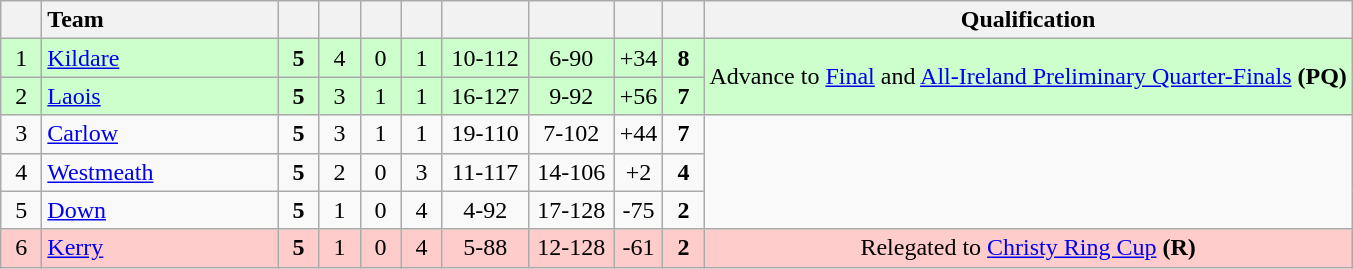<table class="wikitable" style="text-align:center">
<tr>
<th width="20"></th>
<th width="150" style="text-align:left;">Team</th>
<th width="20"></th>
<th width="20"></th>
<th width="20"></th>
<th width="20"></th>
<th width="50"></th>
<th width="50"></th>
<th width="20"></th>
<th width="20"></th>
<th>Qualification</th>
</tr>
<tr style="background:#ccffcc">
<td>1</td>
<td style="text-align:left"> <a href='#'>Kildare</a></td>
<td><strong>5</strong></td>
<td>4</td>
<td>0</td>
<td>1</td>
<td>10-112</td>
<td>6-90</td>
<td>+34</td>
<td><strong>8</strong></td>
<td rowspan="2">Advance to <a href='#'>Final</a> and <a href='#'>All-Ireland Preliminary Quarter-Finals</a> <strong>(PQ)</strong></td>
</tr>
<tr style="background:#ccffcc">
<td>2</td>
<td style="text-align:left"> <a href='#'>Laois</a></td>
<td><strong>5</strong></td>
<td>3</td>
<td>1</td>
<td>1</td>
<td>16-127</td>
<td>9-92</td>
<td>+56</td>
<td><strong>7</strong></td>
</tr>
<tr>
<td>3</td>
<td style="text-align:left"> <a href='#'>Carlow</a></td>
<td><strong>5</strong></td>
<td>3</td>
<td>1</td>
<td>1</td>
<td>19-110</td>
<td>7-102</td>
<td>+44</td>
<td><strong>7</strong></td>
<td rowspan="3"></td>
</tr>
<tr>
<td>4</td>
<td style="text-align:left"> <a href='#'>Westmeath</a></td>
<td><strong>5</strong></td>
<td>2</td>
<td>0</td>
<td>3</td>
<td>11-117</td>
<td>14-106</td>
<td>+2</td>
<td><strong>4</strong></td>
</tr>
<tr>
<td>5</td>
<td style="text-align:left"> <a href='#'>Down</a></td>
<td><strong>5</strong></td>
<td>1</td>
<td>0</td>
<td>4</td>
<td>4-92</td>
<td>17-128</td>
<td>-75</td>
<td><strong>2</strong></td>
</tr>
<tr style="background:#ffcccc">
<td>6</td>
<td style="text-align:left"> <a href='#'>Kerry</a></td>
<td><strong>5</strong></td>
<td>1</td>
<td>0</td>
<td>4</td>
<td>5-88</td>
<td>12-128</td>
<td>-61</td>
<td><strong>2</strong></td>
<td>Relegated to <a href='#'>Christy Ring Cup</a> <strong>(R)</strong></td>
</tr>
</table>
